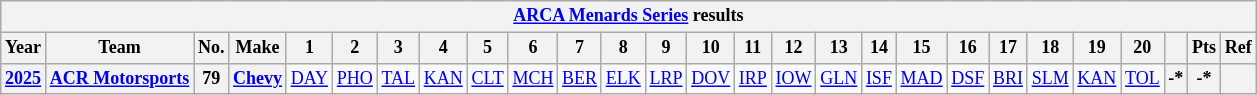<table class="wikitable" style="text-align:center; font-size:75%">
<tr>
<th colspan="32"><a href='#'>ARCA Menards Series</a> results</th>
</tr>
<tr>
<th>Year</th>
<th>Team</th>
<th>No.</th>
<th>Make</th>
<th>1</th>
<th>2</th>
<th>3</th>
<th>4</th>
<th>5</th>
<th>6</th>
<th>7</th>
<th>8</th>
<th>9</th>
<th>10</th>
<th>11</th>
<th>12</th>
<th>13</th>
<th>14</th>
<th>15</th>
<th>16</th>
<th>17</th>
<th>18</th>
<th>19</th>
<th>20</th>
<th></th>
<th>Pts</th>
<th>Ref</th>
</tr>
<tr>
<th><a href='#'>2025</a></th>
<th><a href='#'>ACR Motorsports</a></th>
<th>79</th>
<th><a href='#'>Chevy</a></th>
<td><a href='#'>DAY</a></td>
<td><a href='#'>PHO</a></td>
<td><a href='#'>TAL</a></td>
<td><a href='#'>KAN</a></td>
<td><a href='#'>CLT</a></td>
<td><a href='#'>MCH</a></td>
<td><a href='#'>BER</a></td>
<td><a href='#'>ELK</a></td>
<td><a href='#'>LRP</a></td>
<td><a href='#'>DOV</a></td>
<td><a href='#'>IRP</a></td>
<td><a href='#'>IOW</a></td>
<td><a href='#'>GLN</a></td>
<td><a href='#'>ISF</a></td>
<td><a href='#'>MAD</a></td>
<td><a href='#'>DSF</a></td>
<td><a href='#'>BRI</a></td>
<td><a href='#'>SLM</a></td>
<td><a href='#'>KAN</a></td>
<td><a href='#'>TOL</a></td>
<th>-*</th>
<th>-*</th>
<th></th>
</tr>
</table>
